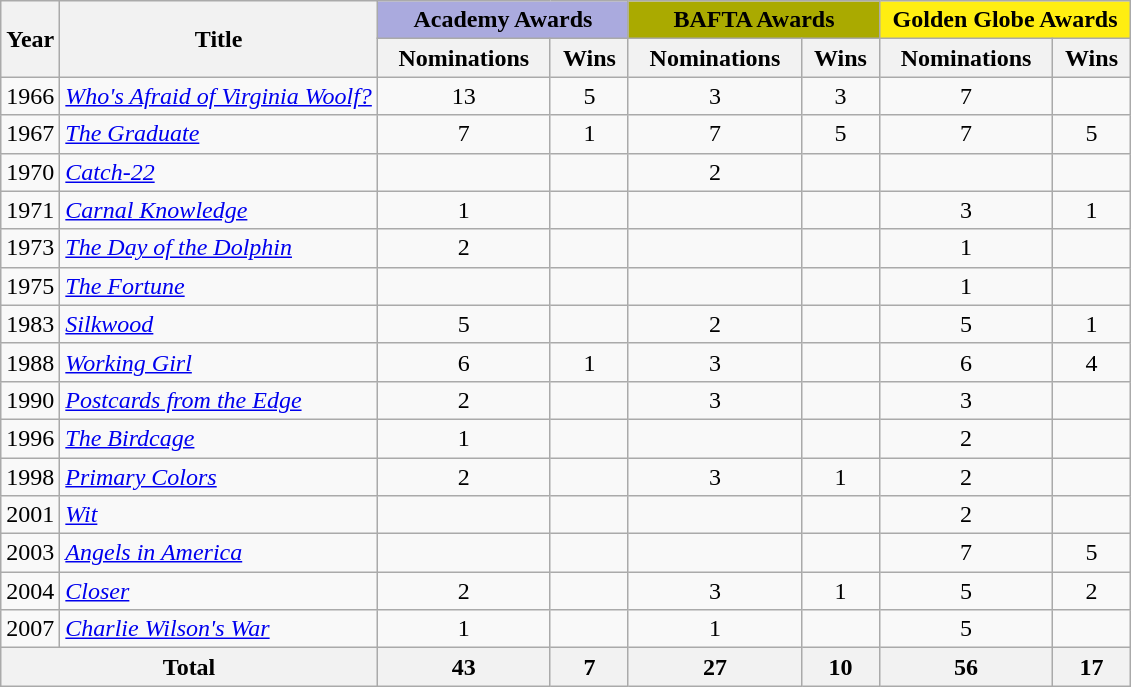<table class="wikitable">
<tr>
<th rowspan="2">Year</th>
<th rowspan="2">Title</th>
<th colspan="2" style="background-color:#aaaade; text-align:center;" width=160>Academy Awards</th>
<th colspan="2" style="background-color:#aa0; text-align:center;" width=160>BAFTA Awards</th>
<th colspan="2" style="background-color:#fe1; text-align:center;" width=160>Golden Globe Awards</th>
</tr>
<tr>
<th>Nominations</th>
<th>Wins</th>
<th>Nominations</th>
<th>Wins</th>
<th>Nominations</th>
<th>Wins</th>
</tr>
<tr>
<td>1966</td>
<td><em><a href='#'>Who's Afraid of Virginia Woolf?</a></em></td>
<td align=center>13</td>
<td align=center>5</td>
<td align=center>3</td>
<td align=center>3</td>
<td align=center>7</td>
<td></td>
</tr>
<tr>
<td>1967</td>
<td><em><a href='#'>The Graduate</a></em></td>
<td align=center>7</td>
<td align=center>1</td>
<td align=center>7</td>
<td align=center>5</td>
<td align=center>7</td>
<td align=center>5</td>
</tr>
<tr>
<td>1970</td>
<td><em><a href='#'>Catch-22</a></em></td>
<td></td>
<td></td>
<td align=center>2</td>
<td></td>
<td></td>
<td></td>
</tr>
<tr>
<td>1971</td>
<td><em><a href='#'>Carnal Knowledge</a></em></td>
<td align=center>1</td>
<td></td>
<td></td>
<td></td>
<td align=center>3</td>
<td align=center>1</td>
</tr>
<tr>
<td>1973</td>
<td><em><a href='#'>The Day of the Dolphin</a></em></td>
<td align=center>2</td>
<td></td>
<td></td>
<td></td>
<td align=center>1</td>
<td></td>
</tr>
<tr>
<td>1975</td>
<td><em><a href='#'>The Fortune</a></em></td>
<td></td>
<td></td>
<td></td>
<td></td>
<td align=center>1</td>
<td></td>
</tr>
<tr>
<td>1983</td>
<td><em><a href='#'>Silkwood</a></em></td>
<td align=center>5</td>
<td></td>
<td align=center>2</td>
<td></td>
<td align=center>5</td>
<td align=center>1</td>
</tr>
<tr>
<td>1988</td>
<td><em><a href='#'>Working Girl</a></em></td>
<td align=center>6</td>
<td align=center>1</td>
<td align=center>3</td>
<td></td>
<td align=center>6</td>
<td align=center>4</td>
</tr>
<tr>
<td>1990</td>
<td><em><a href='#'>Postcards from the Edge</a></em></td>
<td align=center>2</td>
<td></td>
<td align=center>3</td>
<td></td>
<td align=center>3</td>
<td></td>
</tr>
<tr>
<td>1996</td>
<td><em><a href='#'>The Birdcage</a></em></td>
<td align=center>1</td>
<td></td>
<td></td>
<td></td>
<td align=center>2</td>
<td></td>
</tr>
<tr>
<td>1998</td>
<td><em><a href='#'>Primary Colors</a></em></td>
<td align=center>2</td>
<td></td>
<td align=center>3</td>
<td align=center>1</td>
<td align=center>2</td>
<td></td>
</tr>
<tr>
<td>2001</td>
<td><em><a href='#'>Wit</a></em></td>
<td></td>
<td></td>
<td></td>
<td></td>
<td align=center>2</td>
<td></td>
</tr>
<tr>
<td>2003</td>
<td><em><a href='#'>Angels in America</a></em></td>
<td></td>
<td></td>
<td></td>
<td></td>
<td align=center>7</td>
<td align=center>5</td>
</tr>
<tr>
<td>2004</td>
<td><em><a href='#'>Closer</a></em></td>
<td align=center>2</td>
<td></td>
<td align=center>3</td>
<td align=center>1</td>
<td align=center>5</td>
<td align=center>2</td>
</tr>
<tr>
<td>2007</td>
<td><em><a href='#'>Charlie Wilson's War</a></em></td>
<td align=center>1</td>
<td></td>
<td align=center>1</td>
<td></td>
<td align=center>5</td>
<td></td>
</tr>
<tr>
<th colspan="2">Total</th>
<th align=center>43</th>
<th align=center>7</th>
<th align=center>27</th>
<th align=center>10</th>
<th align=center>56</th>
<th align=center>17</th>
</tr>
</table>
